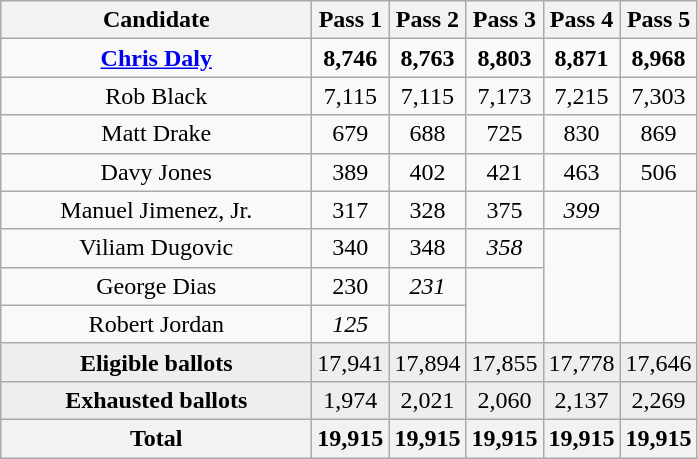<table class="wikitable" style="text-align: center;">
<tr>
<th width="200">Candidate</th>
<th>Pass 1</th>
<th>Pass 2</th>
<th>Pass 3</th>
<th>Pass 4</th>
<th>Pass 5</th>
</tr>
<tr>
<td><strong><a href='#'>Chris Daly</a></strong></td>
<td><strong>8,746</strong></td>
<td><strong>8,763</strong></td>
<td><strong>8,803</strong></td>
<td><strong>8,871</strong></td>
<td><strong>8,968</strong></td>
</tr>
<tr>
<td>Rob Black</td>
<td>7,115</td>
<td>7,115</td>
<td>7,173</td>
<td>7,215</td>
<td>7,303</td>
</tr>
<tr>
<td>Matt Drake</td>
<td>679</td>
<td>688</td>
<td>725</td>
<td>830</td>
<td>869</td>
</tr>
<tr>
<td>Davy Jones</td>
<td>389</td>
<td>402</td>
<td>421</td>
<td>463</td>
<td>506</td>
</tr>
<tr>
<td>Manuel Jimenez, Jr.</td>
<td>317</td>
<td>328</td>
<td>375</td>
<td><em>399</em></td>
<td rowspan="4"></td>
</tr>
<tr>
<td>Viliam Dugovic</td>
<td>340</td>
<td>348</td>
<td><em>358</em></td>
<td rowspan="3"></td>
</tr>
<tr>
<td>George Dias</td>
<td>230</td>
<td><em>231</em></td>
<td rowspan="2"></td>
</tr>
<tr>
<td>Robert Jordan</td>
<td><em>125</em></td>
<td></td>
</tr>
<tr bgcolor="#EEEEEE">
<td><strong>Eligible ballots</strong></td>
<td>17,941</td>
<td>17,894</td>
<td>17,855</td>
<td>17,778</td>
<td>17,646</td>
</tr>
<tr bgcolor="#EEEEEE">
<td><strong>Exhausted ballots</strong></td>
<td>1,974</td>
<td>2,021</td>
<td>2,060</td>
<td>2,137</td>
<td>2,269</td>
</tr>
<tr>
<th scope="row">Total</th>
<th>19,915</th>
<th>19,915</th>
<th>19,915</th>
<th>19,915</th>
<th>19,915</th>
</tr>
</table>
